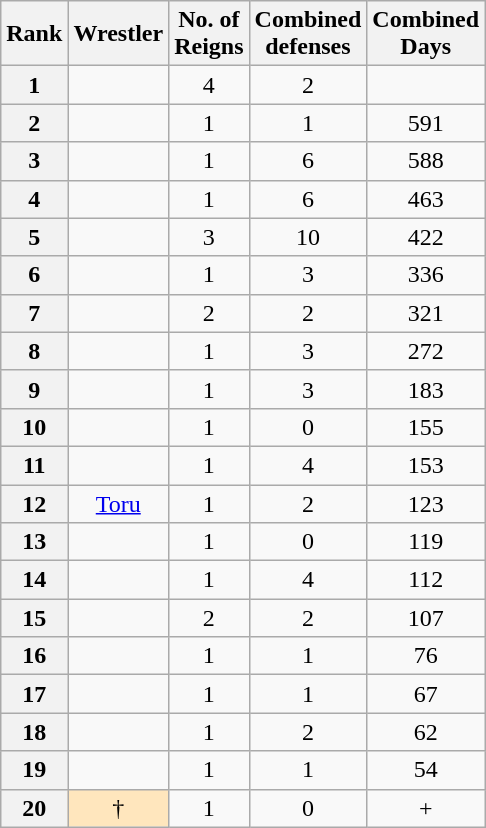<table class="wikitable sortable" style="text-align: center">
<tr>
<th>Rank</th>
<th>Wrestler</th>
<th>No. of<br>Reigns</th>
<th>Combined<br>defenses</th>
<th>Combined<br>Days</th>
</tr>
<tr>
<th>1</th>
<td></td>
<td>4</td>
<td>2</td>
<td></td>
</tr>
<tr>
<th>2</th>
<td></td>
<td>1</td>
<td>1</td>
<td>591</td>
</tr>
<tr>
<th>3</th>
<td></td>
<td>1</td>
<td>6</td>
<td>588</td>
</tr>
<tr>
<th>4</th>
<td></td>
<td>1</td>
<td>6</td>
<td>463</td>
</tr>
<tr>
<th>5</th>
<td></td>
<td>3</td>
<td>10</td>
<td>422</td>
</tr>
<tr>
<th>6</th>
<td></td>
<td>1</td>
<td>3</td>
<td>336</td>
</tr>
<tr>
<th>7</th>
<td></td>
<td>2</td>
<td>2</td>
<td>321</td>
</tr>
<tr>
<th>8</th>
<td></td>
<td>1</td>
<td>3</td>
<td>272</td>
</tr>
<tr>
<th>9</th>
<td></td>
<td>1</td>
<td>3</td>
<td>183</td>
</tr>
<tr>
<th>10</th>
<td></td>
<td>1</td>
<td>0</td>
<td>155</td>
</tr>
<tr>
<th>11</th>
<td></td>
<td>1</td>
<td>4</td>
<td>153</td>
</tr>
<tr>
<th>12</th>
<td><a href='#'>Toru</a></td>
<td>1</td>
<td>2</td>
<td>123</td>
</tr>
<tr>
<th>13</th>
<td></td>
<td>1</td>
<td>0</td>
<td>119</td>
</tr>
<tr>
<th>14</th>
<td></td>
<td>1</td>
<td>4</td>
<td>112</td>
</tr>
<tr>
<th>15</th>
<td></td>
<td>2</td>
<td>2</td>
<td>107</td>
</tr>
<tr>
<th>16</th>
<td></td>
<td>1</td>
<td>1</td>
<td>76</td>
</tr>
<tr>
<th>17</th>
<td></td>
<td>1</td>
<td>1</td>
<td>67</td>
</tr>
<tr>
<th>18</th>
<td></td>
<td>1</td>
<td>2</td>
<td>62</td>
</tr>
<tr>
<th>19</th>
<td></td>
<td>1</td>
<td>1</td>
<td>54</td>
</tr>
<tr>
<th>20</th>
<td style="background-color:#FFE6BD"> †</td>
<td>1</td>
<td>0</td>
<td>+</td>
</tr>
</table>
